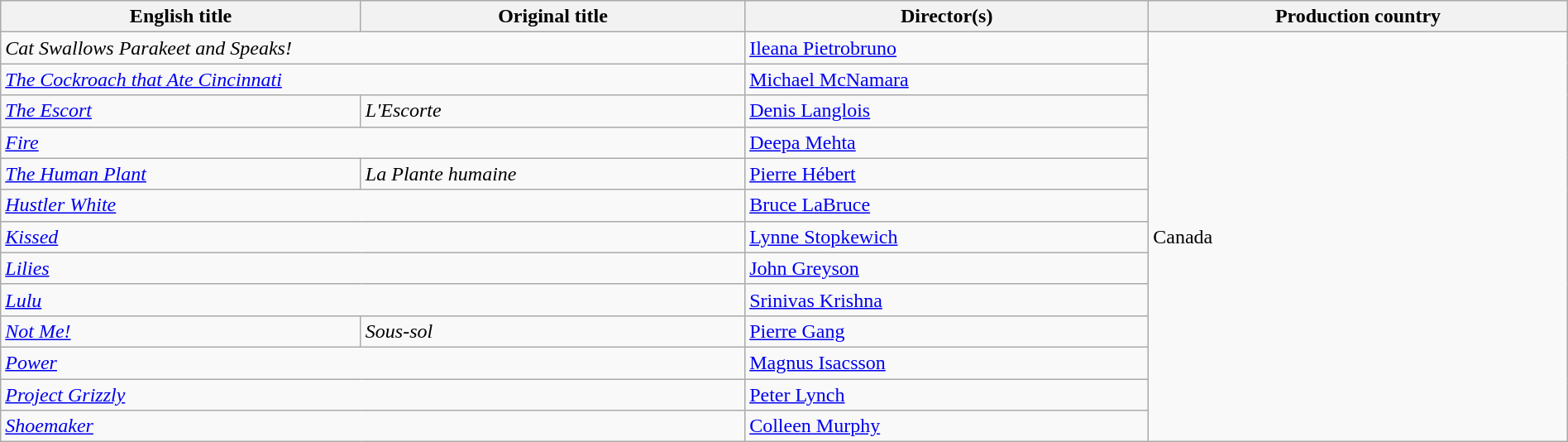<table class="wikitable sortable" style="width:100%; margin-bottom:4px">
<tr>
<th>English title</th>
<th>Original title</th>
<th>Director(s)</th>
<th>Production country</th>
</tr>
<tr>
<td colspan=2><em>Cat Swallows Parakeet and Speaks!</em></td>
<td><a href='#'>Ileana Pietrobruno</a></td>
<td rowspan=13>Canada</td>
</tr>
<tr>
<td colspan=2><em><a href='#'>The Cockroach that Ate Cincinnati</a></em></td>
<td><a href='#'>Michael McNamara</a></td>
</tr>
<tr>
<td><em><a href='#'>The Escort</a></em></td>
<td><em>L'Escorte</em></td>
<td><a href='#'>Denis Langlois</a></td>
</tr>
<tr>
<td colspan=2><em><a href='#'>Fire</a></em></td>
<td><a href='#'>Deepa Mehta</a></td>
</tr>
<tr>
<td><em><a href='#'>The Human Plant</a></em></td>
<td><em>La Plante humaine</em></td>
<td><a href='#'>Pierre Hébert</a></td>
</tr>
<tr>
<td colspan=2><em><a href='#'>Hustler White</a></em></td>
<td><a href='#'>Bruce LaBruce</a></td>
</tr>
<tr>
<td colspan=2><em><a href='#'>Kissed</a></em></td>
<td><a href='#'>Lynne Stopkewich</a></td>
</tr>
<tr>
<td colspan=2><em><a href='#'>Lilies</a></em></td>
<td><a href='#'>John Greyson</a></td>
</tr>
<tr>
<td colspan=2><em><a href='#'>Lulu</a></em></td>
<td><a href='#'>Srinivas Krishna</a></td>
</tr>
<tr>
<td><em><a href='#'>Not Me!</a></em></td>
<td><em>Sous-sol</em></td>
<td><a href='#'>Pierre Gang</a></td>
</tr>
<tr>
<td colspan=2><em><a href='#'>Power</a></em></td>
<td><a href='#'>Magnus Isacsson</a></td>
</tr>
<tr>
<td colspan=2><em><a href='#'>Project Grizzly</a></em></td>
<td><a href='#'>Peter Lynch</a></td>
</tr>
<tr>
<td colspan=2><em><a href='#'>Shoemaker</a></em></td>
<td><a href='#'>Colleen Murphy</a></td>
</tr>
</table>
